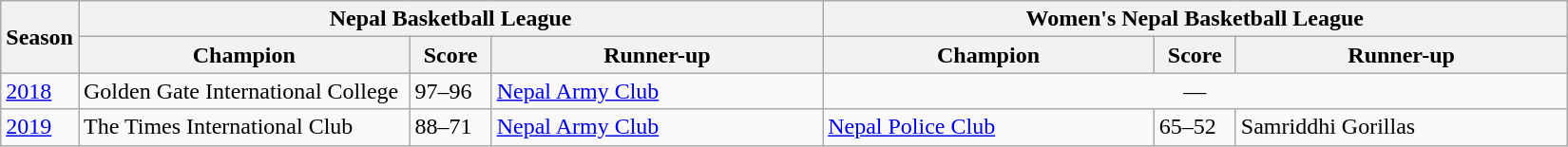<table class="wikitable">
<tr>
<th rowspan="2">Season</th>
<th colspan="3">Nepal Basketball League</th>
<th colspan="3">Women's Nepal Basketball League</th>
</tr>
<tr>
<th width="225">Champion</th>
<th width="50">Score</th>
<th width="225">Runner-up</th>
<th width="225">Champion</th>
<th width="50">Score</th>
<th width="225">Runner-up</th>
</tr>
<tr>
<td><a href='#'>2018</a></td>
<td>Golden Gate International College</td>
<td>97–96</td>
<td><a href='#'>Nepal Army Club</a></td>
<td colspan="3" align="center">—</td>
</tr>
<tr>
<td><a href='#'>2019</a></td>
<td>The Times International Club</td>
<td>88–71</td>
<td><a href='#'>Nepal Army Club</a></td>
<td><a href='#'>Nepal Police Club</a></td>
<td>65–52</td>
<td>Samriddhi Gorillas</td>
</tr>
</table>
